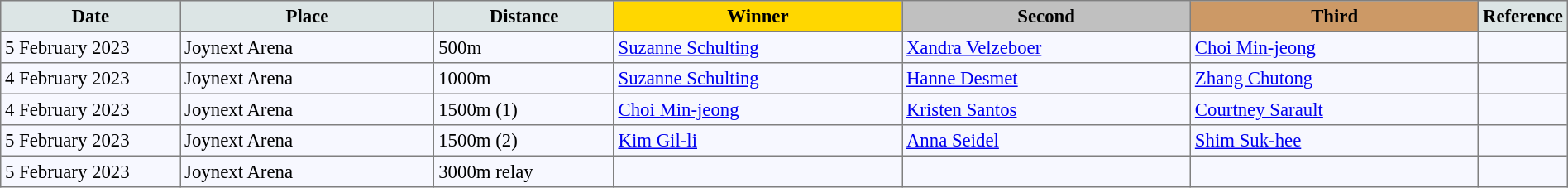<table bgcolor="#f7f8ff" cellpadding="3" cellspacing="0" border="1" style="font-size: 95%; border: gray solid 1px; border-collapse: collapse;">
<tr bgcolor="#cccccc" (1>
<td width="150" align="center" bgcolor="#dce5e5"><strong>Date</strong></td>
<td width="220" align="center" bgcolor="#dce5e5"><strong>Place</strong></td>
<td width="150" align="center" bgcolor="#dce5e5"><strong>Distance</strong></td>
<td align="center" bgcolor="gold" width="250"><strong>Winner</strong></td>
<td align="center" bgcolor="silver" width="250"><strong>Second</strong></td>
<td width="250" align="center" bgcolor="#cc9966"><strong>Third</strong></td>
<td width="30" align="center" bgcolor="#dce5e5"><strong>Reference</strong></td>
</tr>
<tr align="left">
<td>5 February 2023</td>
<td>Joynext Arena</td>
<td>500m</td>
<td> <a href='#'>Suzanne Schulting</a></td>
<td> <a href='#'>Xandra Velzeboer</a></td>
<td> <a href='#'>Choi Min-jeong</a></td>
<td> </td>
</tr>
<tr align="left">
<td>4 February 2023</td>
<td>Joynext Arena</td>
<td>1000m</td>
<td> <a href='#'>Suzanne Schulting</a></td>
<td> <a href='#'>Hanne Desmet</a></td>
<td> <a href='#'>Zhang Chutong</a></td>
<td> </td>
</tr>
<tr align="left">
<td>4 February 2023</td>
<td>Joynext Arena</td>
<td>1500m (1)</td>
<td> <a href='#'>Choi Min-jeong</a></td>
<td> <a href='#'>Kristen Santos</a></td>
<td> <a href='#'>Courtney Sarault</a></td>
<td> </td>
</tr>
<tr align="left">
<td>5 February 2023</td>
<td>Joynext Arena</td>
<td>1500m (2)</td>
<td> <a href='#'>Kim Gil-li</a></td>
<td> <a href='#'>Anna Seidel</a></td>
<td> <a href='#'>Shim Suk-hee</a></td>
<td> </td>
</tr>
<tr align="left">
<td>5 February 2023</td>
<td>Joynext Arena</td>
<td>3000m relay</td>
<td></td>
<td></td>
<td></td>
<td> </td>
</tr>
</table>
